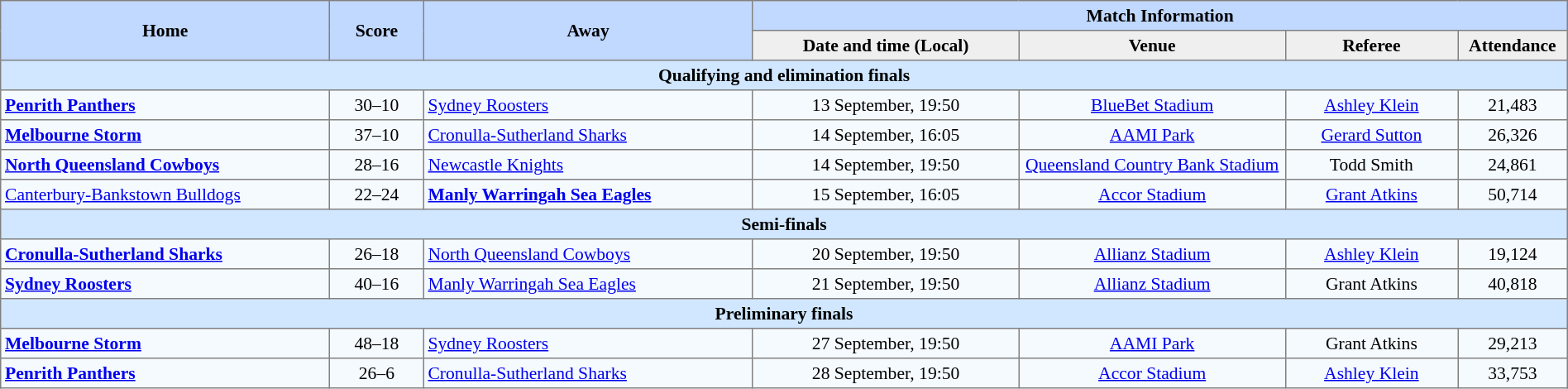<table border="1" cellpadding="3" cellspacing="0" style="border-collapse:collapse; font-size:90%; text-align:center; width:100%;">
<tr style="background:#c1d8ff;">
<th rowspan="2" style="width:21%;">Home</th>
<th rowspan="2" style="width:6%;">Score</th>
<th rowspan="2" style="width:21%;">Away</th>
<th colspan=6>Match Information</th>
</tr>
<tr style="background:#efefef;">
<th width=17%>Date and time (Local)</th>
<th width=17%>Venue</th>
<th width=11%>Referee</th>
<th width=7%>Attendance</th>
</tr>
<tr style="background:#d0e7ff;">
<td colspan=7><strong>Qualifying and elimination finals</strong></td>
</tr>
<tr style="background:#f5faff;">
<td align=left><strong> <a href='#'>Penrith Panthers</a></strong></td>
<td>30–10</td>
<td align=left> <a href='#'>Sydney Roosters</a></td>
<td>13 September, 19:50</td>
<td><a href='#'>BlueBet Stadium</a></td>
<td><a href='#'>Ashley Klein</a></td>
<td>21,483</td>
</tr>
<tr style="background:#f5faff;">
<td align=left><strong> <a href='#'>Melbourne Storm</a></strong></td>
<td>37–10</td>
<td align=left> <a href='#'>Cronulla-Sutherland Sharks</a></td>
<td>14 September, 16:05</td>
<td><a href='#'>AAMI Park</a></td>
<td><a href='#'>Gerard Sutton</a></td>
<td>26,326</td>
</tr>
<tr style="background:#f5faff;">
<td align=left><strong> <a href='#'>North Queensland Cowboys</a></strong></td>
<td>28–16</td>
<td align=left> <a href='#'>Newcastle Knights</a></td>
<td>14 September, 19:50</td>
<td><a href='#'>Queensland Country Bank Stadium</a></td>
<td>Todd Smith</td>
<td>24,861</td>
</tr>
<tr style="background:#f5faff;">
<td align=left> <a href='#'>Canterbury-Bankstown Bulldogs</a></td>
<td>22–24</td>
<td align=left><strong> <a href='#'>Manly Warringah Sea Eagles</a></strong></td>
<td>15 September, 16:05</td>
<td><a href='#'>Accor Stadium</a></td>
<td><a href='#'>Grant Atkins</a></td>
<td>50,714</td>
</tr>
<tr style="background:#d0e7ff;">
<td colspan=7><strong>Semi-finals</strong></td>
</tr>
<tr style="background:#f5faff;">
<td align=left><strong> <a href='#'>Cronulla-Sutherland Sharks</a></strong></td>
<td>26–18</td>
<td align=left> <a href='#'>North Queensland Cowboys</a></td>
<td>20 September, 19:50</td>
<td><a href='#'>Allianz Stadium</a></td>
<td><a href='#'>Ashley Klein</a></td>
<td>19,124</td>
</tr>
<tr style="background:#f5faff;">
<td align=left><strong> <a href='#'>Sydney Roosters</a></strong></td>
<td>40–16</td>
<td align=left> <a href='#'>Manly Warringah Sea Eagles</a></td>
<td>21 September, 19:50</td>
<td><a href='#'>Allianz Stadium</a></td>
<td>Grant Atkins</td>
<td>40,818</td>
</tr>
<tr style="background:#d0e7ff;">
<td colspan=7><strong>Preliminary finals</strong></td>
</tr>
<tr style="background:#f5faff;">
<td align=left><strong> <a href='#'>Melbourne Storm</a></strong></td>
<td>48–18</td>
<td align=left> <a href='#'>Sydney Roosters</a></td>
<td>27 September, 19:50</td>
<td><a href='#'>AAMI Park</a></td>
<td>Grant Atkins</td>
<td>29,213</td>
</tr>
<tr style="background:#f5faff;">
<td align=left><strong> <a href='#'>Penrith Panthers</a></strong></td>
<td>26–6</td>
<td align=left> <a href='#'>Cronulla-Sutherland Sharks</a></td>
<td>28 September, 19:50</td>
<td><a href='#'>Accor Stadium</a></td>
<td><a href='#'>Ashley Klein</a></td>
<td>33,753</td>
</tr>
</table>
